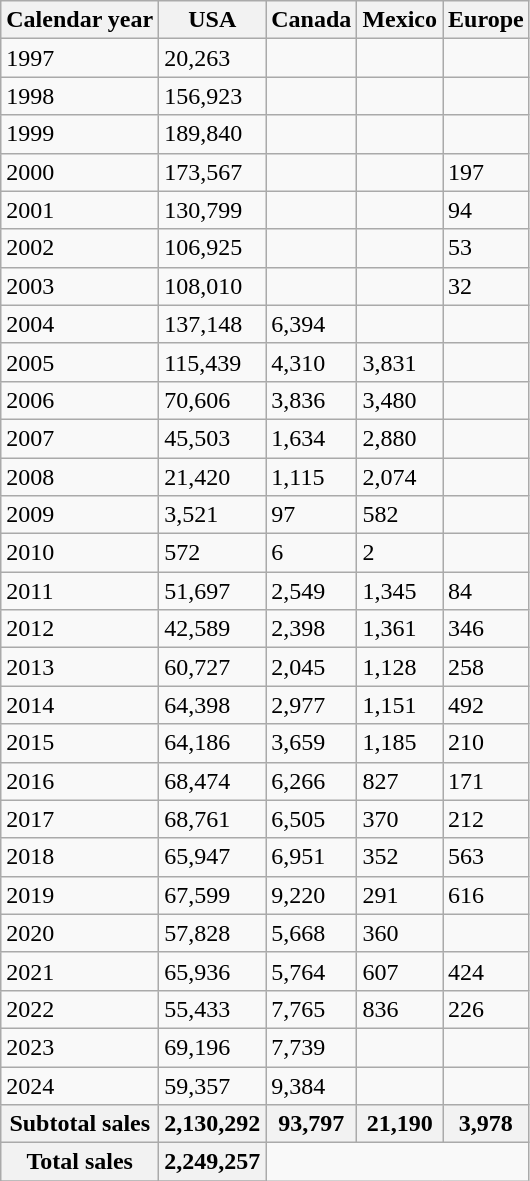<table class="wikitable">
<tr>
<th>Calendar year</th>
<th>USA</th>
<th>Canada</th>
<th>Mexico</th>
<th>Europe</th>
</tr>
<tr>
<td>1997</td>
<td>20,263</td>
<td></td>
<td></td>
<td></td>
</tr>
<tr>
<td>1998</td>
<td>156,923</td>
<td></td>
<td></td>
<td></td>
</tr>
<tr>
<td>1999</td>
<td>189,840</td>
<td></td>
<td></td>
<td></td>
</tr>
<tr>
<td>2000</td>
<td>173,567</td>
<td></td>
<td></td>
<td>197</td>
</tr>
<tr>
<td>2001</td>
<td>130,799</td>
<td></td>
<td></td>
<td>94</td>
</tr>
<tr>
<td>2002</td>
<td>106,925</td>
<td></td>
<td></td>
<td>53</td>
</tr>
<tr>
<td>2003</td>
<td>108,010</td>
<td></td>
<td></td>
<td>32</td>
</tr>
<tr>
<td>2004</td>
<td>137,148</td>
<td>6,394</td>
<td></td>
<td></td>
</tr>
<tr>
<td>2005</td>
<td>115,439</td>
<td>4,310</td>
<td>3,831</td>
<td></td>
</tr>
<tr>
<td>2006</td>
<td>70,606</td>
<td>3,836</td>
<td>3,480</td>
<td></td>
</tr>
<tr>
<td>2007</td>
<td>45,503</td>
<td>1,634</td>
<td>2,880</td>
<td></td>
</tr>
<tr>
<td>2008</td>
<td>21,420</td>
<td>1,115</td>
<td>2,074</td>
<td></td>
</tr>
<tr>
<td>2009</td>
<td>3,521</td>
<td>97</td>
<td>582</td>
<td></td>
</tr>
<tr>
<td>2010</td>
<td>572</td>
<td>6</td>
<td>2</td>
<td></td>
</tr>
<tr>
<td>2011</td>
<td>51,697</td>
<td>2,549</td>
<td>1,345</td>
<td>84</td>
</tr>
<tr>
<td>2012</td>
<td>42,589</td>
<td>2,398</td>
<td>1,361</td>
<td>346</td>
</tr>
<tr>
<td>2013</td>
<td>60,727</td>
<td>2,045</td>
<td>1,128</td>
<td>258</td>
</tr>
<tr>
<td>2014</td>
<td>64,398</td>
<td>2,977</td>
<td>1,151</td>
<td>492</td>
</tr>
<tr>
<td>2015</td>
<td>64,186</td>
<td>3,659</td>
<td>1,185</td>
<td>210</td>
</tr>
<tr>
<td>2016</td>
<td>68,474</td>
<td>6,266</td>
<td>827</td>
<td>171</td>
</tr>
<tr>
<td>2017</td>
<td>68,761</td>
<td>6,505</td>
<td>370</td>
<td>212</td>
</tr>
<tr>
<td>2018</td>
<td>65,947</td>
<td>6,951</td>
<td>352</td>
<td>563</td>
</tr>
<tr>
<td>2019</td>
<td>67,599</td>
<td>9,220</td>
<td>291</td>
<td>616</td>
</tr>
<tr>
<td>2020</td>
<td>57,828</td>
<td>5,668</td>
<td>360</td>
<td></td>
</tr>
<tr>
<td>2021</td>
<td>65,936</td>
<td>5,764</td>
<td>607</td>
<td>424</td>
</tr>
<tr>
<td>2022</td>
<td>55,433</td>
<td>7,765</td>
<td>836</td>
<td>226</td>
</tr>
<tr>
<td>2023</td>
<td>69,196</td>
<td>7,739</td>
<td></td>
<td></td>
</tr>
<tr>
<td>2024</td>
<td>59,357</td>
<td>9,384</td>
<td></td>
<td></td>
</tr>
<tr>
<th>Subtotal sales</th>
<th>2,130,292</th>
<th>93,797</th>
<th>21,190</th>
<th>3,978</th>
</tr>
<tr>
<th>Total sales</th>
<th>2,249,257</th>
</tr>
<tr>
</tr>
</table>
